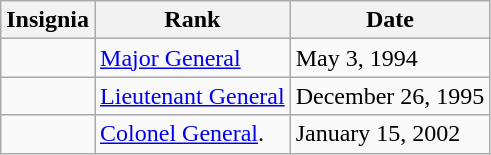<table class="wikitable">
<tr>
<th>Insignia</th>
<th>Rank</th>
<th>Date</th>
</tr>
<tr>
<td></td>
<td><a href='#'>Major General</a></td>
<td>May 3, 1994</td>
</tr>
<tr>
<td></td>
<td><a href='#'>Lieutenant General</a></td>
<td>December 26, 1995</td>
</tr>
<tr>
<td></td>
<td><a href='#'>Colonel General</a>.</td>
<td>January 15, 2002</td>
</tr>
</table>
